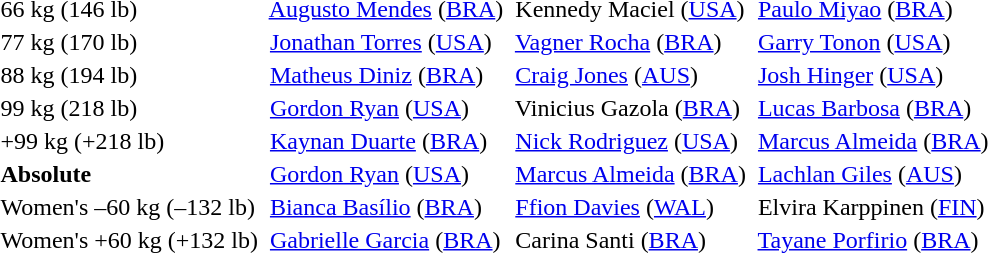<table>
<tr>
<td>66 kg (146 lb)</td>
<td> <a href='#'>Augusto Mendes</a> <span>(<a href='#'>BRA</a>)</span></td>
<td> Kennedy Maciel <span>(<a href='#'>USA</a>)</span></td>
<td> <a href='#'>Paulo Miyao</a> <span>(<a href='#'>BRA</a>)</span></td>
</tr>
<tr>
<td>77 kg (170 lb)</td>
<td> <a href='#'>Jonathan Torres</a> <span>(<a href='#'>USA</a>)</span></td>
<td> <a href='#'>Vagner Rocha</a> <span>(<a href='#'>BRA</a>)</span></td>
<td> <a href='#'>Garry Tonon</a> <span>(<a href='#'>USA</a>)</span></td>
</tr>
<tr>
<td>88 kg (194 lb)</td>
<td> <a href='#'>Matheus Diniz</a> <span>(<a href='#'>BRA</a>)</span></td>
<td> <a href='#'>Craig Jones</a> <span>(<a href='#'>AUS</a>)</span></td>
<td> <a href='#'>Josh Hinger</a> <span>(<a href='#'>USA</a>)</span></td>
</tr>
<tr>
<td>99 kg (218 lb)</td>
<td> <a href='#'>Gordon Ryan</a> <span>(<a href='#'>USA</a>)</span></td>
<td> Vinicius Gazola <span>(<a href='#'>BRA</a>)</span></td>
<td> <a href='#'>Lucas Barbosa</a> <span>(<a href='#'>BRA</a>)</span></td>
</tr>
<tr>
<td>+99 kg (+218 lb)</td>
<td> <a href='#'>Kaynan Duarte</a> <span>(<a href='#'>BRA</a>)</span></td>
<td> <a href='#'>Nick Rodriguez</a> <span>(<a href='#'>USA</a>)</span></td>
<td> <a href='#'>Marcus Almeida</a> <span>(<a href='#'>BRA</a>)</span></td>
</tr>
<tr>
<td><strong>Absolute</strong></td>
<td> <a href='#'>Gordon Ryan</a> <span>(<a href='#'>USA</a>)</span></td>
<td> <a href='#'>Marcus Almeida</a> <span>(<a href='#'>BRA</a>)</span></td>
<td> <a href='#'>Lachlan Giles</a> <span>(<a href='#'>AUS</a>)</span></td>
</tr>
<tr>
<td>Women's –60 kg (–132 lb)</td>
<td> <a href='#'>Bianca Basílio</a> <span>(<a href='#'>BRA</a>)</span></td>
<td> <a href='#'>Ffion Davies</a> <span>(<a href='#'>WAL</a>)</span></td>
<td> Elvira Karppinen <span>(<a href='#'>FIN</a>)</span></td>
</tr>
<tr>
<td>Women's +60 kg (+132 lb)</td>
<td> <a href='#'>Gabrielle Garcia</a> <span>(<a href='#'>BRA</a>)</span></td>
<td> Carina Santi <span>(<a href='#'>BRA</a>)</span></td>
<td> <a href='#'>Tayane Porfirio</a> <span>(<a href='#'>BRA</a>)</span></td>
</tr>
<tr>
</tr>
</table>
